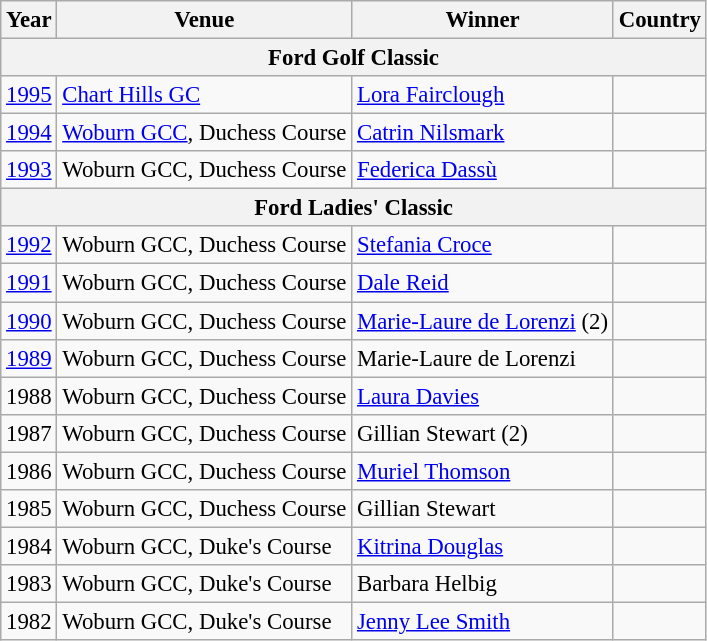<table class=wikitable style="font-size:95%">
<tr>
<th>Year</th>
<th>Venue</th>
<th>Winner</th>
<th>Country<br></th>
</tr>
<tr>
<th colspan=4>Ford Golf Classic</th>
</tr>
<tr>
<td><a href='#'>1995</a></td>
<td><a href='#'>Chart Hills GC</a></td>
<td><a href='#'>Lora Fairclough</a></td>
<td></td>
</tr>
<tr>
<td><a href='#'>1994</a></td>
<td><a href='#'>Woburn GCC</a>, Duchess Course</td>
<td><a href='#'>Catrin Nilsmark</a></td>
<td></td>
</tr>
<tr>
<td><a href='#'>1993</a></td>
<td>Woburn GCC, Duchess Course</td>
<td><a href='#'>Federica Dassù</a></td>
<td></td>
</tr>
<tr>
<th colspan=4>Ford Ladies' Classic</th>
</tr>
<tr>
<td><a href='#'>1992</a></td>
<td>Woburn GCC, Duchess Course</td>
<td><a href='#'>Stefania Croce</a></td>
<td></td>
</tr>
<tr>
<td><a href='#'>1991</a></td>
<td>Woburn GCC, Duchess Course</td>
<td><a href='#'>Dale Reid</a></td>
<td></td>
</tr>
<tr>
<td><a href='#'>1990</a></td>
<td>Woburn GCC, Duchess Course</td>
<td><a href='#'>Marie-Laure de Lorenzi</a> (2)</td>
<td></td>
</tr>
<tr>
<td><a href='#'>1989</a></td>
<td>Woburn GCC, Duchess Course</td>
<td>Marie-Laure de Lorenzi</td>
<td></td>
</tr>
<tr>
<td>1988</td>
<td>Woburn GCC, Duchess Course</td>
<td><a href='#'>Laura Davies</a></td>
<td></td>
</tr>
<tr>
<td>1987</td>
<td>Woburn GCC, Duchess Course</td>
<td>Gillian Stewart (2)</td>
<td></td>
</tr>
<tr>
<td>1986</td>
<td>Woburn GCC, Duchess Course</td>
<td><a href='#'>Muriel Thomson</a></td>
<td></td>
</tr>
<tr>
<td>1985</td>
<td>Woburn GCC, Duchess Course</td>
<td>Gillian Stewart</td>
<td></td>
</tr>
<tr>
<td>1984</td>
<td>Woburn GCC, Duke's Course</td>
<td><a href='#'>Kitrina Douglas</a></td>
<td></td>
</tr>
<tr>
<td>1983</td>
<td>Woburn GCC, Duke's Course</td>
<td>Barbara Helbig</td>
<td></td>
</tr>
<tr>
<td>1982</td>
<td>Woburn GCC, Duke's Course</td>
<td><a href='#'>Jenny Lee Smith</a></td>
<td></td>
</tr>
</table>
